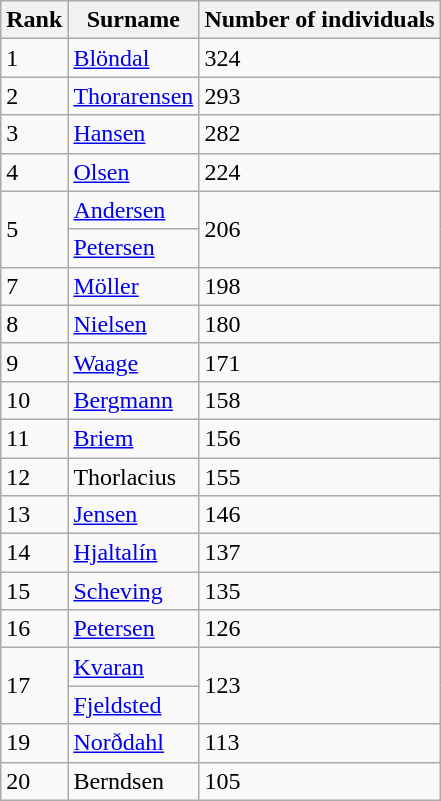<table class="wikitable">
<tr>
<th>Rank</th>
<th>Surname</th>
<th>Number of individuals</th>
</tr>
<tr>
<td>1</td>
<td><a href='#'>Blöndal</a></td>
<td>324</td>
</tr>
<tr>
<td>2</td>
<td><a href='#'>Thorarensen</a></td>
<td>293</td>
</tr>
<tr>
<td>3</td>
<td><a href='#'>Hansen</a></td>
<td>282</td>
</tr>
<tr>
<td>4</td>
<td><a href='#'>Olsen</a></td>
<td>224</td>
</tr>
<tr>
<td rowspan=2>5</td>
<td><a href='#'>Andersen</a></td>
<td rowspan=2>206</td>
</tr>
<tr>
<td><a href='#'>Petersen</a></td>
</tr>
<tr>
<td>7</td>
<td><a href='#'>Möller</a></td>
<td>198</td>
</tr>
<tr>
<td>8</td>
<td><a href='#'>Nielsen</a></td>
<td>180</td>
</tr>
<tr>
<td>9</td>
<td><a href='#'>Waage</a></td>
<td>171</td>
</tr>
<tr>
<td>10</td>
<td><a href='#'>Bergmann</a></td>
<td>158</td>
</tr>
<tr>
<td>11</td>
<td><a href='#'>Briem</a></td>
<td>156</td>
</tr>
<tr>
<td>12</td>
<td>Thorlacius</td>
<td>155</td>
</tr>
<tr>
<td>13</td>
<td><a href='#'>Jensen</a></td>
<td>146</td>
</tr>
<tr>
<td>14</td>
<td><a href='#'>Hjaltalín</a></td>
<td>137</td>
</tr>
<tr>
<td>15</td>
<td><a href='#'>Scheving</a></td>
<td>135</td>
</tr>
<tr>
<td>16</td>
<td><a href='#'>Petersen</a></td>
<td>126</td>
</tr>
<tr>
<td rowspan=2>17</td>
<td><a href='#'>Kvaran</a></td>
<td rowspan=2>123</td>
</tr>
<tr>
<td><a href='#'>Fjeldsted</a></td>
</tr>
<tr>
<td>19</td>
<td><a href='#'>Norðdahl</a></td>
<td>113</td>
</tr>
<tr>
<td>20</td>
<td>Berndsen</td>
<td>105</td>
</tr>
</table>
